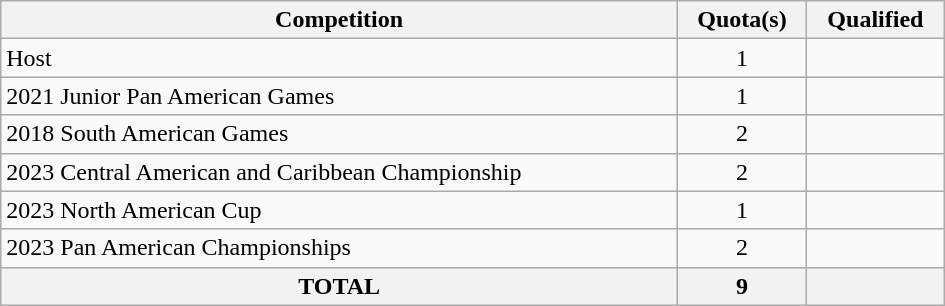<table class = "wikitable" width=630>
<tr>
<th>Competition</th>
<th>Quota(s)</th>
<th>Qualified</th>
</tr>
<tr>
<td>Host</td>
<td align="center">1</td>
<td></td>
</tr>
<tr>
<td>2021 Junior Pan American Games</td>
<td align="center">1</td>
<td></td>
</tr>
<tr>
<td>2018 South American Games</td>
<td align="center">2</td>
<td><br></td>
</tr>
<tr>
<td>2023 Central American and Caribbean Championship</td>
<td align="center">2</td>
<td><br></td>
</tr>
<tr>
<td>2023 North American Cup</td>
<td align="center">1</td>
<td></td>
</tr>
<tr>
<td>2023 Pan American Championships</td>
<td align="center">2</td>
<td><br></td>
</tr>
<tr>
<th>TOTAL</th>
<th>9</th>
<th></th>
</tr>
</table>
